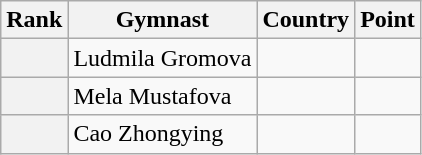<table class="wikitable sortable">
<tr>
<th>Rank</th>
<th>Gymnast</th>
<th>Country</th>
<th>Point</th>
</tr>
<tr>
<th></th>
<td>Ludmila Gromova</td>
<td></td>
<td></td>
</tr>
<tr>
<th></th>
<td>Mela Mustafova</td>
<td></td>
<td></td>
</tr>
<tr>
<th></th>
<td>Cao Zhongying</td>
<td></td>
<td></td>
</tr>
</table>
